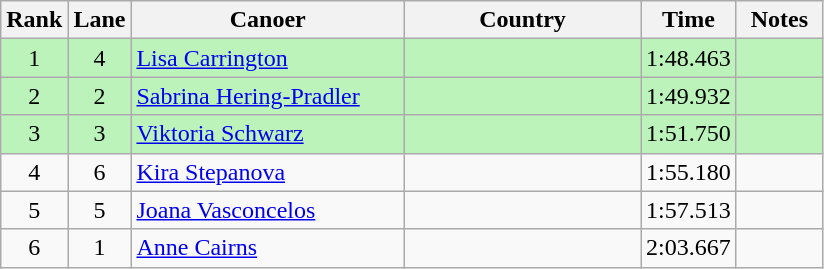<table class="wikitable" style="text-align:center;">
<tr>
<th width=30>Rank</th>
<th width=30>Lane</th>
<th width=175>Canoer</th>
<th width=150>Country</th>
<th width=30>Time</th>
<th width=50>Notes</th>
</tr>
<tr bgcolor="#bbf3bb">
<td>1</td>
<td>4</td>
<td align=left><a href='#'>Lisa Carrington</a></td>
<td align=left></td>
<td>1:48.463</td>
<td></td>
</tr>
<tr bgcolor="#bbf3bb">
<td>2</td>
<td>2</td>
<td align=left><a href='#'>Sabrina Hering-Pradler</a></td>
<td align=left></td>
<td>1:49.932</td>
<td></td>
</tr>
<tr bgcolor="#bbf3bb">
<td>3</td>
<td>3</td>
<td align=left><a href='#'>Viktoria Schwarz</a></td>
<td align=left></td>
<td>1:51.750</td>
<td></td>
</tr>
<tr>
<td>4</td>
<td>6</td>
<td align=left><a href='#'>Kira Stepanova</a></td>
<td align=left></td>
<td>1:55.180</td>
<td></td>
</tr>
<tr>
<td>5</td>
<td>5</td>
<td align=left><a href='#'>Joana Vasconcelos</a></td>
<td align=left></td>
<td>1:57.513</td>
<td></td>
</tr>
<tr>
<td>6</td>
<td>1</td>
<td align=left><a href='#'>Anne Cairns</a></td>
<td align=left></td>
<td>2:03.667</td>
<td></td>
</tr>
</table>
